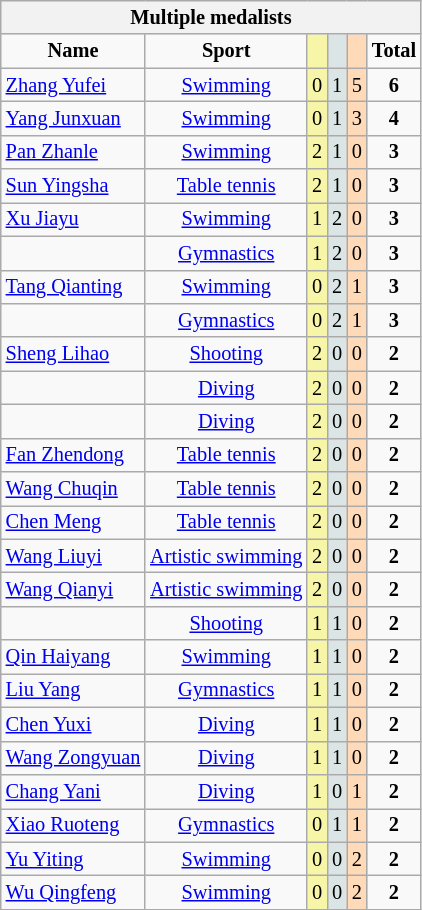<table class="wikitable" style="font-size:85%">
<tr style="background:#efefef;">
<th colspan=7>Multiple medalists</th>
</tr>
<tr align=center>
<td><strong>Name</strong></td>
<td><strong>Sport</strong></td>
<td bgcolor=#F7F6A8></td>
<td bgcolor=#DCE5E5></td>
<td bgcolor=#FFDAB9></td>
<td><strong>Total</strong></td>
</tr>
<tr align=center>
<td align=left><a href='#'>Zhang Yufei</a></td>
<td><a href='#'>Swimming</a></td>
<td style="background:#F7F6A8;">0</td>
<td style="background:#DCE5E5;">1</td>
<td style="background:#FFDAB9;">5</td>
<td><strong>6</strong></td>
</tr>
<tr align=center>
<td align=left><a href='#'>Yang Junxuan</a></td>
<td><a href='#'>Swimming</a></td>
<td style="background:#F7F6A8;">0</td>
<td style="background:#DCE5E5;">1</td>
<td style="background:#FFDAB9;">3</td>
<td><strong>4</strong></td>
</tr>
<tr align=center>
<td align=left><a href='#'>Pan Zhanle</a></td>
<td><a href='#'>Swimming</a></td>
<td style="background:#F7F6A8;">2</td>
<td style="background:#DCE5E5;">1</td>
<td style="background:#FFDAB9;">0</td>
<td><strong>3</strong></td>
</tr>
<tr align=center>
<td align=left><a href='#'>Sun Yingsha</a></td>
<td><a href='#'>Table tennis</a></td>
<td style="background:#F7F6A8;">2</td>
<td style="background:#DCE5E5;">1</td>
<td style="background:#FFDAB9;">0</td>
<td><strong>3</strong></td>
</tr>
<tr align=center>
<td align=left><a href='#'>Xu Jiayu</a></td>
<td><a href='#'>Swimming</a></td>
<td style="background:#F7F6A8;">1</td>
<td style="background:#DCE5E5;">2</td>
<td style="background:#FFDAB9;">0</td>
<td><strong>3</strong></td>
</tr>
<tr align=center>
<td align=left></td>
<td><a href='#'>Gymnastics</a></td>
<td style="background:#F7F6A8;">1</td>
<td style="background:#DCE5E5;">2</td>
<td style="background:#FFDAB9;">0</td>
<td><strong>3</strong></td>
</tr>
<tr align=center>
<td align=left><a href='#'>Tang Qianting</a></td>
<td><a href='#'>Swimming</a></td>
<td style="background:#F7F6A8;">0</td>
<td style="background:#DCE5E5;">2</td>
<td style="background:#FFDAB9;">1</td>
<td><strong>3</strong></td>
</tr>
<tr align=center>
<td align=left></td>
<td><a href='#'>Gymnastics</a></td>
<td style="background:#F7F6A8;">0</td>
<td style="background:#DCE5E5;">2</td>
<td style="background:#FFDAB9;">1</td>
<td><strong>3</strong></td>
</tr>
<tr align=center>
<td align=left><a href='#'>Sheng Lihao</a></td>
<td><a href='#'>Shooting</a></td>
<td style="background:#F7F6A8;">2</td>
<td style="background:#DCE5E5;">0</td>
<td style="background:#FFDAB9;">0</td>
<td><strong>2</strong></td>
</tr>
<tr align=center>
<td align=left></td>
<td><a href='#'>Diving</a></td>
<td style="background:#F7F6A8;">2</td>
<td style="background:#DCE5E5;">0</td>
<td style="background:#FFDAB9;">0</td>
<td><strong>2</strong></td>
</tr>
<tr align=center>
<td align=left></td>
<td><a href='#'>Diving</a></td>
<td style="background:#F7F6A8;">2</td>
<td style="background:#DCE5E5;">0</td>
<td style="background:#FFDAB9;">0</td>
<td><strong>2</strong></td>
</tr>
<tr align=center>
<td align=left><a href='#'>Fan Zhendong</a></td>
<td><a href='#'>Table tennis</a></td>
<td style="background:#F7F6A8;">2</td>
<td style="background:#DCE5E5;">0</td>
<td style="background:#FFDAB9;">0</td>
<td><strong>2</strong></td>
</tr>
<tr align=center>
<td align=left><a href='#'>Wang Chuqin</a></td>
<td><a href='#'>Table tennis</a></td>
<td style="background:#F7F6A8;">2</td>
<td style="background:#DCE5E5;">0</td>
<td style="background:#FFDAB9;">0</td>
<td><strong>2</strong></td>
</tr>
<tr align=center>
<td align=left><a href='#'>Chen Meng</a></td>
<td><a href='#'>Table tennis</a></td>
<td style="background:#F7F6A8;">2</td>
<td style="background:#DCE5E5;">0</td>
<td style="background:#FFDAB9;">0</td>
<td><strong>2</strong></td>
</tr>
<tr align=center>
<td align=left><a href='#'>Wang Liuyi</a></td>
<td><a href='#'>Artistic swimming</a></td>
<td style="background:#F7F6A8;">2</td>
<td style="background:#DCE5E5;">0</td>
<td style="background:#FFDAB9;">0</td>
<td><strong>2</strong></td>
</tr>
<tr align=center>
<td align=left><a href='#'>Wang Qianyi</a></td>
<td><a href='#'>Artistic swimming</a></td>
<td style="background:#F7F6A8;">2</td>
<td style="background:#DCE5E5;">0</td>
<td style="background:#FFDAB9;">0</td>
<td><strong>2</strong></td>
</tr>
<tr align=center>
<td align=left></td>
<td><a href='#'>Shooting</a></td>
<td style="background:#F7F6A8;">1</td>
<td style="background:#DCE5E5;">1</td>
<td style="background:#FFDAB9;">0</td>
<td><strong>2</strong></td>
</tr>
<tr align=center>
<td align=left><a href='#'>Qin Haiyang</a></td>
<td><a href='#'>Swimming</a></td>
<td style="background:#F7F6A8;">1</td>
<td style="background:#DCE5E5;">1</td>
<td style="background:#FFDAB9;">0</td>
<td><strong>2</strong></td>
</tr>
<tr align=center>
<td align=left><a href='#'>Liu Yang</a></td>
<td><a href='#'>Gymnastics</a></td>
<td style="background:#F7F6A8;">1</td>
<td style="background:#DCE5E5;">1</td>
<td style="background:#FFDAB9;">0</td>
<td><strong>2</strong></td>
</tr>
<tr align=center>
<td align=left><a href='#'>Chen Yuxi</a></td>
<td><a href='#'>Diving</a></td>
<td style="background:#F7F6A8;">1</td>
<td style="background:#DCE5E5;">1</td>
<td style="background:#FFDAB9;">0</td>
<td><strong>2</strong></td>
</tr>
<tr align=center>
<td align=left><a href='#'>Wang Zongyuan</a></td>
<td><a href='#'>Diving</a></td>
<td style="background:#F7F6A8;">1</td>
<td style="background:#DCE5E5;">1</td>
<td style="background:#FFDAB9;">0</td>
<td><strong>2</strong></td>
</tr>
<tr align=center>
<td align=left><a href='#'>Chang Yani</a></td>
<td><a href='#'>Diving</a></td>
<td style="background:#F7F6A8;">1</td>
<td style="background:#DCE5E5;">0</td>
<td style="background:#FFDAB9;">1</td>
<td><strong>2</strong></td>
</tr>
<tr align=center>
<td align=left><a href='#'>Xiao Ruoteng</a></td>
<td><a href='#'>Gymnastics</a></td>
<td style="background:#F7F6A8;">0</td>
<td style="background:#DCE5E5;">1</td>
<td style="background:#FFDAB9;">1</td>
<td><strong>2</strong></td>
</tr>
<tr align=center>
<td align=left><a href='#'>Yu Yiting</a></td>
<td><a href='#'>Swimming</a></td>
<td style="background:#F7F6A8;">0</td>
<td style="background:#DCE5E5;">0</td>
<td style="background:#FFDAB9;">2</td>
<td><strong>2</strong></td>
</tr>
<tr align=center>
<td align=left><a href='#'>Wu Qingfeng</a></td>
<td><a href='#'>Swimming</a></td>
<td style="background:#F7F6A8;">0</td>
<td style="background:#DCE5E5;">0</td>
<td style="background:#FFDAB9;">2</td>
<td><strong>2</strong></td>
</tr>
</table>
